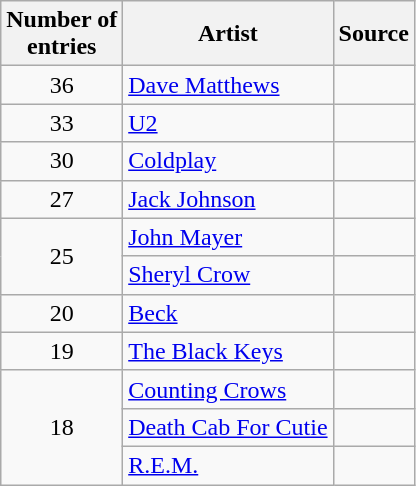<table class="wikitable">
<tr>
<th>Number of <br>entries</th>
<th>Artist</th>
<th>Source</th>
</tr>
<tr>
<td rowspan="1" style="text-align:center;">36</td>
<td><a href='#'>Dave Matthews</a></td>
<td></td>
</tr>
<tr>
<td rowspan="1" style="text-align:center;">33</td>
<td><a href='#'>U2</a></td>
<td></td>
</tr>
<tr>
<td rowspan="1" style="text-align:center;">30</td>
<td><a href='#'>Coldplay</a></td>
<td></td>
</tr>
<tr>
<td rowspan="1" style="text-align:center;">27</td>
<td><a href='#'>Jack Johnson</a></td>
<td></td>
</tr>
<tr>
<td rowspan="2" style="text-align:center;">25</td>
<td><a href='#'>John Mayer</a></td>
<td></td>
</tr>
<tr>
<td><a href='#'>Sheryl Crow</a></td>
<td></td>
</tr>
<tr>
<td rowspan="1" style="text-align:center;">20</td>
<td><a href='#'>Beck</a></td>
<td></td>
</tr>
<tr>
<td rowspan="1" style="text-align:center;">19</td>
<td><a href='#'>The Black Keys</a></td>
<td></td>
</tr>
<tr>
<td rowspan="3" style="text-align:center;">18</td>
<td><a href='#'>Counting Crows</a></td>
<td></td>
</tr>
<tr>
<td><a href='#'>Death Cab For Cutie</a></td>
<td></td>
</tr>
<tr>
<td><a href='#'>R.E.M.</a></td>
<td></td>
</tr>
</table>
